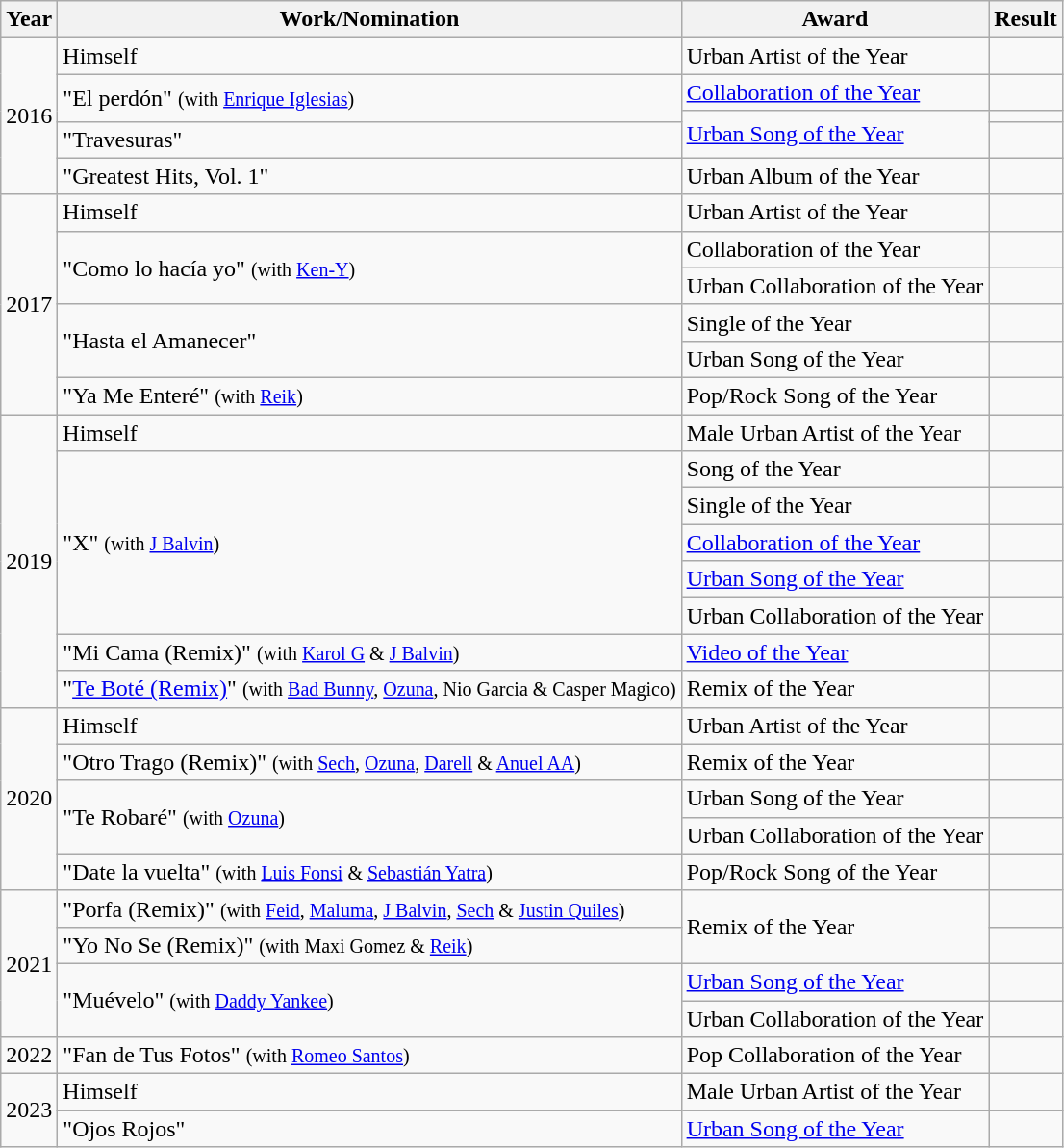<table class="wikitable">
<tr>
<th>Year</th>
<th>Work/Nomination</th>
<th>Award</th>
<th>Result</th>
</tr>
<tr>
<td rowspan=5>2016</td>
<td>Himself</td>
<td>Urban Artist of the Year</td>
<td></td>
</tr>
<tr>
<td rowspan=2>"El perdón" <small>(with <a href='#'>Enrique Iglesias</a>)</small></td>
<td><a href='#'>Collaboration of the Year</a></td>
<td></td>
</tr>
<tr>
<td rowspan=2><a href='#'>Urban Song of the Year</a></td>
<td></td>
</tr>
<tr>
<td>"Travesuras"</td>
<td></td>
</tr>
<tr>
<td>"Greatest Hits, Vol. 1"</td>
<td>Urban Album of the Year</td>
<td></td>
</tr>
<tr>
<td rowspan=6>2017</td>
<td>Himself</td>
<td>Urban Artist of the Year</td>
<td></td>
</tr>
<tr>
<td rowspan=2>"Como lo hacía yo" <small>(with <a href='#'>Ken-Y</a>)</small></td>
<td>Collaboration of the Year</td>
<td></td>
</tr>
<tr>
<td>Urban Collaboration of the Year</td>
<td></td>
</tr>
<tr>
<td rowspan=2>"Hasta el Amanecer"</td>
<td>Single of the Year</td>
<td></td>
</tr>
<tr>
<td>Urban Song of the Year</td>
<td></td>
</tr>
<tr>
<td>"Ya Me Enteré" <small>(with <a href='#'>Reik</a>)</small></td>
<td>Pop/Rock Song of the Year</td>
<td></td>
</tr>
<tr>
<td rowspan="8">2019</td>
<td>Himself</td>
<td>Male Urban Artist of the Year</td>
<td></td>
</tr>
<tr>
<td rowspan="5">"X" <small>(with <a href='#'>J Balvin</a>)</small></td>
<td>Song of the Year</td>
<td></td>
</tr>
<tr>
<td>Single of the Year</td>
<td></td>
</tr>
<tr>
<td><a href='#'>Collaboration of the Year</a></td>
<td></td>
</tr>
<tr>
<td><a href='#'>Urban Song of the Year</a></td>
<td></td>
</tr>
<tr>
<td>Urban Collaboration of the Year</td>
<td></td>
</tr>
<tr>
<td>"Mi Cama (Remix)" <small>(with <a href='#'>Karol G</a> & <a href='#'>J Balvin</a>)</small></td>
<td><a href='#'>Video of the Year</a></td>
<td></td>
</tr>
<tr>
<td rowspan="1">"<a href='#'>Te Boté (Remix)</a>" <small>(with <a href='#'>Bad Bunny</a>, <a href='#'>Ozuna</a>, Nio Garcia & Casper Magico)</small></td>
<td>Remix of the Year</td>
<td></td>
</tr>
<tr>
<td rowspan=5>2020</td>
<td>Himself</td>
<td>Urban Artist of the Year</td>
<td></td>
</tr>
<tr>
<td rowspan=1>"Otro Trago (Remix)" <small>(with <a href='#'>Sech</a>, <a href='#'>Ozuna</a>, <a href='#'>Darell</a> & <a href='#'>Anuel AA</a>)</small></td>
<td>Remix of the Year</td>
<td></td>
</tr>
<tr>
<td rowspan=2>"Te Robaré" <small>(with <a href='#'>Ozuna</a>)</small></td>
<td>Urban Song of the Year</td>
<td></td>
</tr>
<tr>
<td>Urban Collaboration of the Year</td>
<td></td>
</tr>
<tr>
<td>"Date la vuelta" <small>(with <a href='#'>Luis Fonsi</a> & <a href='#'>Sebastián Yatra</a>)</small></td>
<td>Pop/Rock Song of the Year</td>
<td></td>
</tr>
<tr>
<td rowspan="4">2021</td>
<td>"Porfa (Remix)" <small>(with <a href='#'>Feid</a>, <a href='#'>Maluma</a>, <a href='#'>J Balvin</a>, <a href='#'>Sech</a> & <a href='#'>Justin Quiles</a>)</small></td>
<td rowspan="2">Remix of the Year</td>
<td></td>
</tr>
<tr>
<td>"Yo No Se (Remix)" <small>(with Maxi Gomez & <a href='#'>Reik</a>)</small></td>
<td></td>
</tr>
<tr>
<td rowspan="2">"Muévelo" <small>(with <a href='#'>Daddy Yankee</a>)</small></td>
<td><a href='#'>Urban Song of the Year</a></td>
<td></td>
</tr>
<tr>
<td>Urban Collaboration of the Year</td>
<td></td>
</tr>
<tr>
<td>2022</td>
<td>"Fan de Tus Fotos" <small>(with <a href='#'>Romeo Santos</a>)</small></td>
<td>Pop Collaboration of the Year</td>
<td></td>
</tr>
<tr>
<td rowspan="2">2023</td>
<td>Himself</td>
<td>Male Urban Artist of the Year</td>
<td></td>
</tr>
<tr>
<td>"Ojos Rojos"</td>
<td><a href='#'>Urban Song of the Year</a></td>
<td></td>
</tr>
</table>
